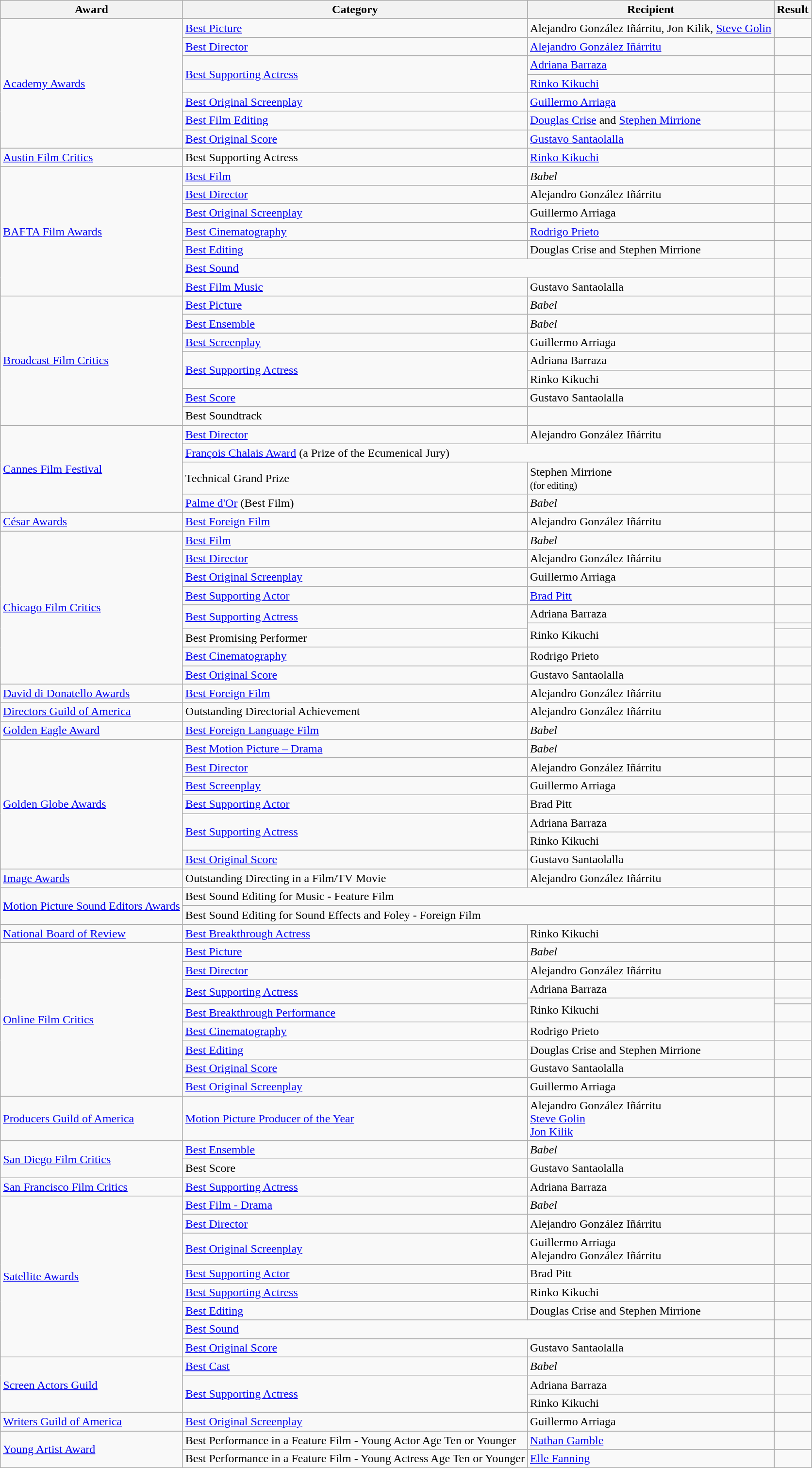<table class="wikitable sortable">
<tr>
<th>Award</th>
<th>Category</th>
<th>Recipient</th>
<th>Result</th>
</tr>
<tr>
<td rowspan="7"><a href='#'>Academy Awards</a></td>
<td><a href='#'>Best Picture</a></td>
<td>Alejandro González Iñárritu, Jon Kilik, <a href='#'>Steve Golin</a></td>
<td></td>
</tr>
<tr>
<td><a href='#'>Best Director</a></td>
<td><a href='#'>Alejandro González Iñárritu</a></td>
<td></td>
</tr>
<tr>
<td rowspan=2><a href='#'>Best Supporting Actress</a></td>
<td><a href='#'>Adriana Barraza</a></td>
<td></td>
</tr>
<tr>
<td><a href='#'>Rinko Kikuchi</a></td>
<td></td>
</tr>
<tr>
<td><a href='#'>Best Original Screenplay</a></td>
<td><a href='#'>Guillermo Arriaga</a></td>
<td></td>
</tr>
<tr>
<td><a href='#'>Best Film Editing</a></td>
<td><a href='#'>Douglas Crise</a> and <a href='#'>Stephen Mirrione</a></td>
<td></td>
</tr>
<tr>
<td><a href='#'>Best Original Score</a></td>
<td><a href='#'>Gustavo Santaolalla</a></td>
<td></td>
</tr>
<tr>
<td><a href='#'>Austin Film Critics</a></td>
<td>Best Supporting Actress</td>
<td><a href='#'>Rinko Kikuchi</a></td>
<td></td>
</tr>
<tr>
<td rowspan="7"><a href='#'>BAFTA Film Awards</a></td>
<td><a href='#'>Best Film</a></td>
<td><em>Babel</em></td>
<td></td>
</tr>
<tr>
<td><a href='#'>Best Director</a></td>
<td>Alejandro González Iñárritu</td>
<td></td>
</tr>
<tr>
<td><a href='#'>Best Original Screenplay</a></td>
<td>Guillermo Arriaga</td>
<td></td>
</tr>
<tr>
<td><a href='#'>Best Cinematography</a></td>
<td><a href='#'>Rodrigo Prieto</a></td>
<td></td>
</tr>
<tr>
<td><a href='#'>Best Editing</a></td>
<td>Douglas Crise and Stephen Mirrione</td>
<td></td>
</tr>
<tr>
<td colspan="2"><a href='#'>Best Sound</a></td>
<td></td>
</tr>
<tr>
<td><a href='#'>Best Film Music</a></td>
<td>Gustavo Santaolalla</td>
<td></td>
</tr>
<tr>
<td rowspan="7"><a href='#'>Broadcast Film Critics</a></td>
<td><a href='#'>Best Picture</a></td>
<td><em>Babel</em></td>
<td></td>
</tr>
<tr>
<td><a href='#'>Best Ensemble</a></td>
<td><em>Babel</em></td>
<td></td>
</tr>
<tr>
<td><a href='#'>Best Screenplay</a></td>
<td>Guillermo Arriaga</td>
<td></td>
</tr>
<tr>
<td rowspan=2><a href='#'>Best Supporting Actress</a></td>
<td>Adriana Barraza</td>
<td></td>
</tr>
<tr>
<td>Rinko Kikuchi</td>
<td></td>
</tr>
<tr>
<td><a href='#'>Best Score</a></td>
<td>Gustavo Santaolalla</td>
<td></td>
</tr>
<tr>
<td>Best Soundtrack</td>
<td></td>
<td></td>
</tr>
<tr>
<td rowspan="4"><a href='#'>Cannes Film Festival</a></td>
<td><a href='#'>Best Director</a></td>
<td>Alejandro González Iñárritu</td>
<td></td>
</tr>
<tr>
<td colspan="2"><a href='#'>François Chalais Award</a> (a Prize of the Ecumenical Jury)</td>
<td></td>
</tr>
<tr>
<td>Technical Grand Prize</td>
<td>Stephen Mirrione<br><small>(for editing)</small></td>
<td></td>
</tr>
<tr>
<td><a href='#'>Palme d'Or</a> (Best Film)</td>
<td><em>Babel</em></td>
<td></td>
</tr>
<tr>
<td><a href='#'>César Awards</a></td>
<td><a href='#'>Best Foreign Film</a></td>
<td>Alejandro González Iñárritu</td>
<td></td>
</tr>
<tr>
<td rowspan="9"><a href='#'>Chicago Film Critics</a></td>
<td><a href='#'>Best Film</a></td>
<td><em>Babel</em></td>
<td></td>
</tr>
<tr>
<td><a href='#'>Best Director</a></td>
<td>Alejandro González Iñárritu</td>
<td></td>
</tr>
<tr>
<td><a href='#'>Best Original Screenplay</a></td>
<td>Guillermo Arriaga</td>
<td></td>
</tr>
<tr>
<td><a href='#'>Best Supporting Actor</a></td>
<td><a href='#'>Brad Pitt</a></td>
<td></td>
</tr>
<tr>
<td rowspan=2><a href='#'>Best Supporting Actress</a></td>
<td>Adriana Barraza</td>
<td></td>
</tr>
<tr>
<td rowspan=2>Rinko Kikuchi</td>
<td></td>
</tr>
<tr>
<td>Best Promising Performer</td>
<td></td>
</tr>
<tr>
<td><a href='#'>Best Cinematography</a></td>
<td>Rodrigo Prieto</td>
<td></td>
</tr>
<tr>
<td><a href='#'>Best Original Score</a></td>
<td>Gustavo Santaolalla</td>
<td></td>
</tr>
<tr>
<td><a href='#'>David di Donatello Awards</a></td>
<td><a href='#'>Best Foreign Film</a></td>
<td>Alejandro González Iñárritu</td>
<td></td>
</tr>
<tr>
<td><a href='#'>Directors Guild of America</a></td>
<td>Outstanding Directorial Achievement</td>
<td>Alejandro González Iñárritu</td>
<td></td>
</tr>
<tr>
<td><a href='#'>Golden Eagle Award</a></td>
<td><a href='#'>Best Foreign Language Film</a></td>
<td><em>Babel</em></td>
<td></td>
</tr>
<tr>
<td rowspan="7"><a href='#'>Golden Globe Awards</a></td>
<td><a href='#'>Best Motion Picture – Drama</a></td>
<td><em>Babel</em></td>
<td></td>
</tr>
<tr>
<td><a href='#'>Best Director</a></td>
<td>Alejandro González Iñárritu</td>
<td></td>
</tr>
<tr>
<td><a href='#'>Best Screenplay</a></td>
<td>Guillermo Arriaga</td>
<td></td>
</tr>
<tr>
<td><a href='#'>Best Supporting Actor</a></td>
<td>Brad Pitt</td>
<td></td>
</tr>
<tr>
<td rowspan=2><a href='#'>Best Supporting Actress</a></td>
<td>Adriana Barraza</td>
<td></td>
</tr>
<tr>
<td>Rinko Kikuchi</td>
<td></td>
</tr>
<tr>
<td><a href='#'>Best Original Score</a></td>
<td>Gustavo Santaolalla</td>
<td></td>
</tr>
<tr>
<td><a href='#'>Image Awards</a></td>
<td>Outstanding Directing in a Film/TV Movie</td>
<td>Alejandro González Iñárritu</td>
<td></td>
</tr>
<tr>
<td rowspan="2"><a href='#'>Motion Picture Sound Editors Awards</a></td>
<td colspan="2">Best Sound Editing for Music - Feature Film</td>
<td></td>
</tr>
<tr>
<td colspan="2">Best Sound Editing for Sound Effects and Foley - Foreign Film</td>
<td></td>
</tr>
<tr>
<td><a href='#'>National Board of Review</a></td>
<td><a href='#'>Best Breakthrough Actress</a></td>
<td>Rinko Kikuchi</td>
<td></td>
</tr>
<tr>
<td rowspan="9"><a href='#'>Online Film Critics</a></td>
<td><a href='#'>Best Picture</a></td>
<td><em>Babel</em></td>
<td></td>
</tr>
<tr>
<td><a href='#'>Best Director</a></td>
<td>Alejandro González Iñárritu</td>
<td></td>
</tr>
<tr>
<td rowspan="2"><a href='#'>Best Supporting Actress</a></td>
<td>Adriana Barraza</td>
<td></td>
</tr>
<tr>
<td rowspan="2">Rinko Kikuchi</td>
<td></td>
</tr>
<tr>
<td><a href='#'>Best Breakthrough Performance</a></td>
<td></td>
</tr>
<tr>
<td><a href='#'>Best Cinematography</a></td>
<td>Rodrigo Prieto</td>
<td></td>
</tr>
<tr>
<td><a href='#'>Best Editing</a></td>
<td>Douglas Crise and Stephen Mirrione</td>
<td></td>
</tr>
<tr>
<td><a href='#'>Best Original Score</a></td>
<td>Gustavo Santaolalla</td>
<td></td>
</tr>
<tr>
<td><a href='#'>Best Original Screenplay</a></td>
<td>Guillermo Arriaga</td>
<td></td>
</tr>
<tr>
<td><a href='#'>Producers Guild of America</a></td>
<td><a href='#'>Motion Picture Producer of the Year</a></td>
<td>Alejandro González Iñárritu<br><a href='#'>Steve Golin</a><br><a href='#'>Jon Kilik</a></td>
<td></td>
</tr>
<tr>
<td rowspan="2"><a href='#'>San Diego Film Critics</a></td>
<td><a href='#'>Best Ensemble</a></td>
<td><em>Babel</em></td>
<td></td>
</tr>
<tr>
<td>Best Score</td>
<td>Gustavo Santaolalla</td>
<td></td>
</tr>
<tr>
<td><a href='#'>San Francisco Film Critics</a></td>
<td><a href='#'>Best Supporting Actress</a></td>
<td>Adriana Barraza</td>
<td></td>
</tr>
<tr>
<td rowspan="8"><a href='#'>Satellite Awards</a></td>
<td><a href='#'>Best Film - Drama</a></td>
<td><em>Babel</em></td>
<td></td>
</tr>
<tr>
<td><a href='#'>Best Director</a></td>
<td>Alejandro González Iñárritu</td>
<td></td>
</tr>
<tr>
<td><a href='#'>Best Original Screenplay</a></td>
<td>Guillermo Arriaga<br>Alejandro González Iñárritu</td>
<td></td>
</tr>
<tr>
<td><a href='#'>Best Supporting Actor</a></td>
<td>Brad Pitt</td>
<td></td>
</tr>
<tr>
<td><a href='#'>Best Supporting Actress</a></td>
<td>Rinko Kikuchi</td>
<td></td>
</tr>
<tr>
<td><a href='#'>Best Editing</a></td>
<td>Douglas Crise and Stephen Mirrione</td>
<td></td>
</tr>
<tr>
<td colspan="2"><a href='#'>Best Sound</a></td>
<td></td>
</tr>
<tr>
<td><a href='#'>Best Original Score</a></td>
<td>Gustavo Santaolalla</td>
<td></td>
</tr>
<tr>
<td rowspan="3"><a href='#'>Screen Actors Guild</a></td>
<td><a href='#'>Best Cast</a></td>
<td><em>Babel</em></td>
<td></td>
</tr>
<tr>
<td rowspan="2"><a href='#'>Best Supporting Actress</a></td>
<td>Adriana Barraza</td>
<td></td>
</tr>
<tr>
<td>Rinko Kikuchi</td>
<td></td>
</tr>
<tr>
<td><a href='#'>Writers Guild of America</a></td>
<td><a href='#'>Best Original Screenplay</a></td>
<td>Guillermo Arriaga</td>
<td></td>
</tr>
<tr>
<td rowspan="2"><a href='#'>Young Artist Award</a></td>
<td>Best Performance in a Feature Film - Young Actor Age Ten or Younger</td>
<td><a href='#'>Nathan Gamble</a></td>
<td></td>
</tr>
<tr>
<td>Best Performance in a Feature Film - Young Actress Age Ten or Younger</td>
<td><a href='#'>Elle Fanning</a></td>
<td></td>
</tr>
</table>
